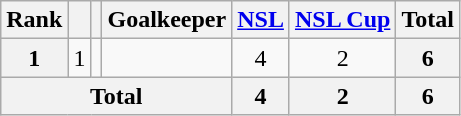<table class="wikitable sortable" style="text-align:center">
<tr>
<th>Rank</th>
<th></th>
<th></th>
<th>Goalkeeper</th>
<th><a href='#'>NSL</a></th>
<th><a href='#'>NSL Cup</a></th>
<th>Total</th>
</tr>
<tr>
<th>1</th>
<td>1</td>
<td></td>
<td align="left"></td>
<td>4</td>
<td>2</td>
<th>6</th>
</tr>
<tr>
<th colspan="4">Total</th>
<th>4</th>
<th>2</th>
<th>6</th>
</tr>
</table>
